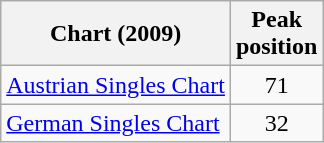<table class="wikitable sortable">
<tr>
<th>Chart (2009)</th>
<th>Peak<br>position</th>
</tr>
<tr>
<td><a href='#'>Austrian Singles Chart</a></td>
<td style="text-align:center;">71</td>
</tr>
<tr>
<td><a href='#'>German Singles Chart</a></td>
<td style="text-align:center;">32</td>
</tr>
</table>
